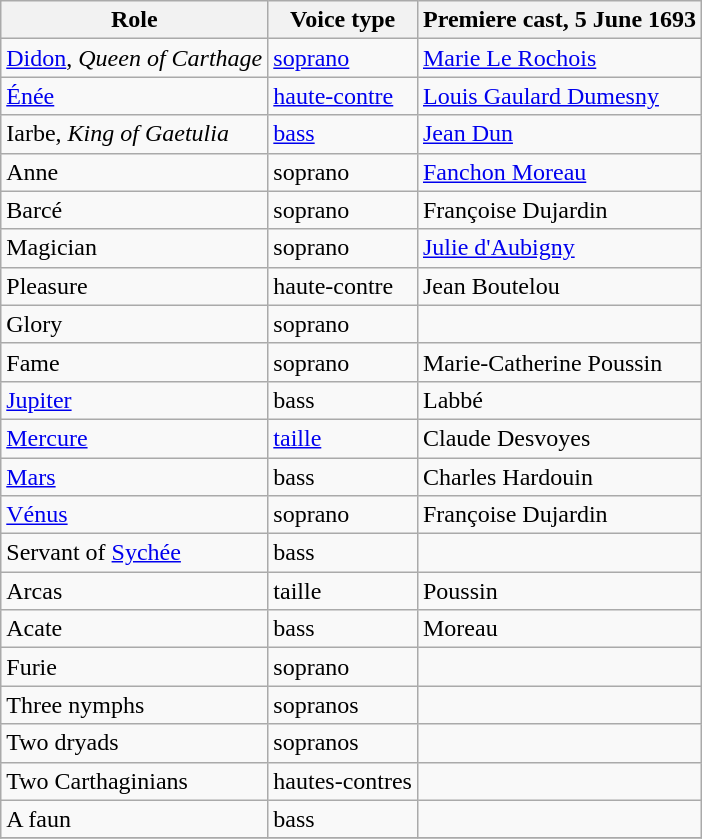<table class="wikitable">
<tr>
<th>Role</th>
<th>Voice type</th>
<th>Premiere cast, 5 June 1693</th>
</tr>
<tr>
<td><a href='#'>Didon</a>, <em>Queen of Carthage</em></td>
<td><a href='#'>soprano</a></td>
<td><a href='#'>Marie Le Rochois</a></td>
</tr>
<tr>
<td><a href='#'>Énée</a></td>
<td><a href='#'>haute-contre</a></td>
<td><a href='#'>Louis Gaulard Dumesny</a></td>
</tr>
<tr>
<td>Iarbe, <em>King of Gaetulia</em></td>
<td><a href='#'>bass</a></td>
<td><a href='#'>Jean Dun</a></td>
</tr>
<tr>
<td>Anne</td>
<td>soprano</td>
<td><a href='#'>Fanchon Moreau</a></td>
</tr>
<tr>
<td>Barcé</td>
<td>soprano</td>
<td>Françoise Dujardin</td>
</tr>
<tr>
<td>Magician</td>
<td>soprano</td>
<td><a href='#'>Julie d'Aubigny</a></td>
</tr>
<tr>
<td>Pleasure</td>
<td>haute-contre</td>
<td>Jean Boutelou</td>
</tr>
<tr>
<td>Glory</td>
<td>soprano</td>
<td></td>
</tr>
<tr>
<td>Fame</td>
<td>soprano</td>
<td>Marie-Catherine Poussin</td>
</tr>
<tr>
<td><a href='#'>Jupiter</a></td>
<td>bass</td>
<td>Labbé</td>
</tr>
<tr>
<td><a href='#'>Mercure</a></td>
<td><a href='#'>taille</a></td>
<td>Claude Desvoyes</td>
</tr>
<tr>
<td><a href='#'>Mars</a></td>
<td>bass</td>
<td>Charles Hardouin</td>
</tr>
<tr>
<td><a href='#'>Vénus</a></td>
<td>soprano</td>
<td>Françoise Dujardin</td>
</tr>
<tr>
<td>Servant of <a href='#'>Sychée</a></td>
<td>bass</td>
<td></td>
</tr>
<tr>
<td>Arcas</td>
<td>taille</td>
<td>Poussin</td>
</tr>
<tr>
<td>Acate</td>
<td>bass</td>
<td>Moreau</td>
</tr>
<tr>
<td>Furie</td>
<td>soprano</td>
<td></td>
</tr>
<tr>
<td>Three nymphs</td>
<td>sopranos</td>
<td></td>
</tr>
<tr>
<td>Two dryads</td>
<td>sopranos</td>
<td></td>
</tr>
<tr>
<td>Two Carthaginians</td>
<td>hautes-contres</td>
<td></td>
</tr>
<tr>
<td>A faun</td>
<td>bass</td>
<td></td>
</tr>
<tr>
</tr>
</table>
